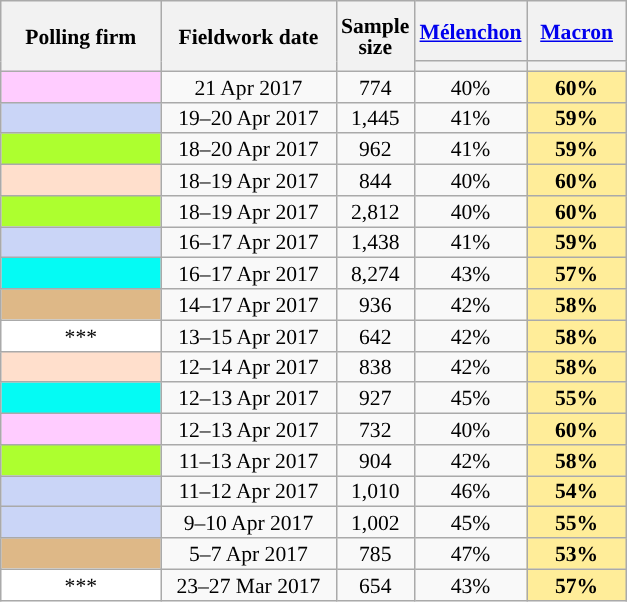<table class="wikitable sortable" style="text-align:center;font-size:90%;line-height:14px;">
<tr style="height:40px;">
<th style="width:100px;" rowspan="2">Polling firm</th>
<th style="width:110px;" rowspan="2">Fieldwork date</th>
<th style="width:35px;" rowspan="2">Sample<br>size</th>
<th class="unsortable" style="width:60px;"><a href='#'>Mélenchon</a><br></th>
<th class="unsortable" style="width:60px;"><a href='#'>Macron</a><br></th>
</tr>
<tr>
<th style="background:"></th>
<th style="background:"></th>
</tr>
<tr>
<td style="background:#FFCCFF;"></td>
<td data-sort-value="2017-04-21">21 Apr 2017</td>
<td>774</td>
<td>40%</td>
<td style="background:#FFED99;"><strong>60%</strong></td>
</tr>
<tr>
<td style="background:#CAD5F7;"></td>
<td data-sort-value="2017-04-20">19–20 Apr 2017</td>
<td>1,445</td>
<td>41%</td>
<td style="background:#FFED99;"><strong>59%</strong></td>
</tr>
<tr>
<td style="background:GreenYellow;"></td>
<td data-sort-value="2017-04-20">18–20 Apr 2017</td>
<td>962</td>
<td>41%</td>
<td style="background:#FFED99;"><strong>59%</strong></td>
</tr>
<tr>
<td style="background:#FFDFCC;"> </td>
<td data-sort-value="2017-04-19">18–19 Apr 2017</td>
<td>844</td>
<td>40%</td>
<td style="background:#FFED99;"><strong>60%</strong></td>
</tr>
<tr>
<td style="background:GreenYellow;"></td>
<td data-sort-value="2017-04-19">18–19 Apr 2017</td>
<td>2,812</td>
<td>40%</td>
<td style="background:#FFED99;"><strong>60%</strong></td>
</tr>
<tr>
<td style="background:#CAD5F7;"></td>
<td data-sort-value="2017-04-17">16–17 Apr 2017</td>
<td>1,438</td>
<td>41%</td>
<td style="background:#FFED99;"><strong>59%</strong></td>
</tr>
<tr>
<td style="background:#04FBF4;"></td>
<td data-sort-value="2017-04-17">16–17 Apr 2017</td>
<td>8,274</td>
<td>43%</td>
<td style="background:#FFED99;"><strong>57%</strong></td>
</tr>
<tr>
<td style="background:burlywood;"> </td>
<td data-sort-value="2017-04-17">14–17 Apr 2017</td>
<td>936</td>
<td>42%</td>
<td style="background:#FFED99;"><strong>58%</strong></td>
</tr>
<tr>
<td style="background:#FFFFFF;">***</td>
<td data-sort-value="2017-04-15">13–15 Apr 2017</td>
<td>642</td>
<td>42%</td>
<td style="background:#FFED99;"><strong>58%</strong></td>
</tr>
<tr>
<td style="background:#FFDFCC;"></td>
<td data-sort-value="2017-04-14">12–14 Apr 2017</td>
<td>838</td>
<td>42%</td>
<td style="background:#FFED99;"><strong>58%</strong></td>
</tr>
<tr>
<td style="background:#04FBF4;"></td>
<td data-sort-value="2017-04-13">12–13 Apr 2017</td>
<td>927</td>
<td>45%</td>
<td style="background:#FFED99;"><strong>55%</strong></td>
</tr>
<tr>
<td style="background:#FFCCFF;"></td>
<td data-sort-value="2017-04-13">12–13 Apr 2017</td>
<td>732</td>
<td>40%</td>
<td style="background:#FFED99;"><strong>60%</strong></td>
</tr>
<tr>
<td style="background:GreenYellow;"> </td>
<td data-sort-value="2017-04-13">11–13 Apr 2017</td>
<td>904</td>
<td>42%</td>
<td style="background:#FFED99;"><strong>58%</strong></td>
</tr>
<tr>
<td style="background:#CAD5F7;"></td>
<td data-sort-value="2017-04-12">11–12 Apr 2017</td>
<td>1,010</td>
<td>46%</td>
<td style="background:#FFED99;"><strong>54%</strong></td>
</tr>
<tr>
<td style="background:#CAD5F7;"></td>
<td data-sort-value="2017-04-10">9–10 Apr 2017</td>
<td>1,002</td>
<td>45%</td>
<td style="background:#FFED99;"><strong>55%</strong></td>
</tr>
<tr>
<td style="background:burlywood;"> </td>
<td data-sort-value="2017-04-07">5–7 Apr 2017</td>
<td>785</td>
<td>47%</td>
<td style="background:#FFED99;"><strong>53%</strong></td>
</tr>
<tr>
<td style="background:#FFFFFF;">***</td>
<td data-sort-value="2017-03-27">23–27 Mar 2017</td>
<td>654</td>
<td>43%</td>
<td style="background:#FFED99;"><strong>57%</strong></td>
</tr>
</table>
